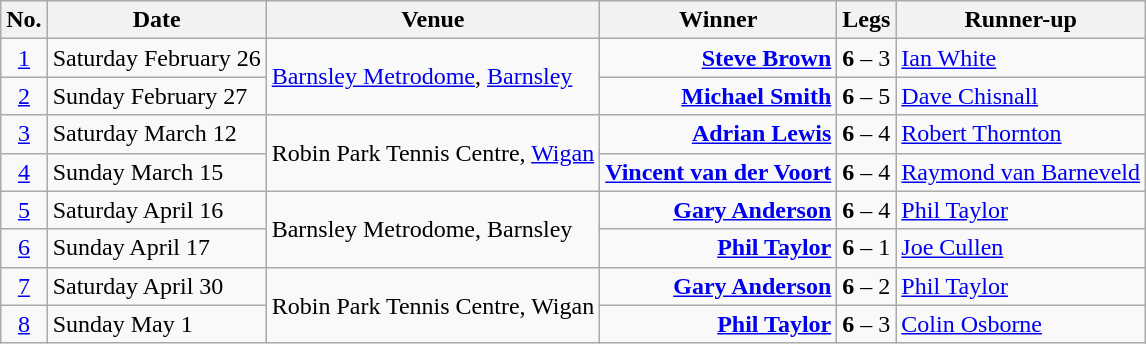<table class="wikitable">
<tr>
<th>No.</th>
<th>Date</th>
<th>Venue</th>
<th>Winner</th>
<th>Legs</th>
<th>Runner-up</th>
</tr>
<tr>
<td align=center><a href='#'>1</a></td>
<td>Saturday February 26</td>
<td rowspan=2><a href='#'>Barnsley Metrodome</a>, <a href='#'>Barnsley</a></td>
<td align=right><strong><a href='#'>Steve Brown</a></strong> </td>
<td align=center><strong>6</strong> – 3</td>
<td> <a href='#'>Ian White</a></td>
</tr>
<tr>
<td align=center><a href='#'>2</a></td>
<td>Sunday February 27</td>
<td align=right><strong><a href='#'>Michael Smith</a></strong> </td>
<td align=center><strong>6</strong> – 5</td>
<td> <a href='#'>Dave Chisnall</a></td>
</tr>
<tr>
<td align=center><a href='#'>3</a></td>
<td>Saturday March 12</td>
<td rowspan=2>Robin Park Tennis Centre, <a href='#'>Wigan</a></td>
<td align=right><strong><a href='#'>Adrian Lewis</a></strong> </td>
<td align=center><strong>6</strong> – 4</td>
<td> <a href='#'>Robert Thornton</a></td>
</tr>
<tr>
<td align=center><a href='#'>4</a></td>
<td>Sunday March 15</td>
<td align=right><strong><a href='#'>Vincent van der Voort</a></strong> </td>
<td align=center><strong>6</strong> – 4</td>
<td> <a href='#'>Raymond van Barneveld</a></td>
</tr>
<tr>
<td align=center><a href='#'>5</a></td>
<td>Saturday April 16</td>
<td rowspan=2>Barnsley Metrodome, Barnsley</td>
<td align=right><strong><a href='#'>Gary Anderson</a></strong> </td>
<td align=center><strong>6</strong> – 4</td>
<td> <a href='#'>Phil Taylor</a></td>
</tr>
<tr>
<td align=center><a href='#'>6</a></td>
<td>Sunday April 17</td>
<td align=right><strong><a href='#'>Phil Taylor</a></strong> </td>
<td align=center><strong>6</strong> – 1</td>
<td> <a href='#'>Joe Cullen</a></td>
</tr>
<tr>
<td align=center><a href='#'>7</a></td>
<td>Saturday April 30</td>
<td rowspan=2>Robin Park Tennis Centre, Wigan</td>
<td align=right><strong><a href='#'>Gary Anderson</a></strong> </td>
<td align=center><strong>6</strong> – 2</td>
<td> <a href='#'>Phil Taylor</a></td>
</tr>
<tr>
<td align=center><a href='#'>8</a></td>
<td>Sunday May 1</td>
<td align=right><strong><a href='#'>Phil Taylor</a></strong> </td>
<td align=center><strong>6</strong> – 3</td>
<td> <a href='#'>Colin Osborne</a></td>
</tr>
</table>
